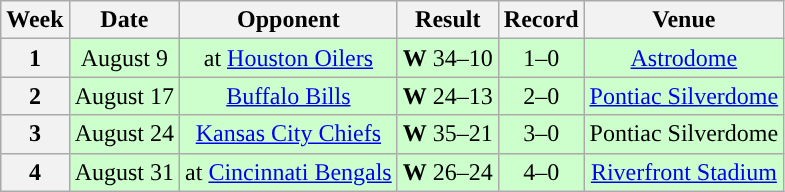<table class="wikitable" style="text-align: center;">
<tr>
<th>Week</th>
<th>Date</th>
<th>Opponent</th>
<th>Result</th>
<th>Record</th>
<th>Venue</th>
</tr>
<tr style="background-color:#cfc">
<th>1</th>
<td>August 9</td>
<td>at <a href='#'>Houston Oilers</a></td>
<td><strong>W</strong> 34–10</td>
<td>1–0</td>
<td><a href='#'>Astrodome</a></td>
</tr>
<tr style="background-color:#cfc">
<th>2</th>
<td>August 17</td>
<td><a href='#'>Buffalo Bills</a></td>
<td><strong>W</strong> 24–13</td>
<td>2–0</td>
<td><a href='#'>Pontiac Silverdome</a></td>
</tr>
<tr style="background-color:#cfc">
<th>3</th>
<td>August 24</td>
<td><a href='#'>Kansas City Chiefs</a></td>
<td><strong>W</strong> 35–21</td>
<td>3–0</td>
<td>Pontiac Silverdome</td>
</tr>
<tr style="background-color:#cfc">
<th>4</th>
<td>August 31</td>
<td>at <a href='#'>Cincinnati Bengals</a></td>
<td><strong>W</strong> 26–24</td>
<td>4–0</td>
<td><a href='#'>Riverfront Stadium</a></td>
</tr>
</table>
